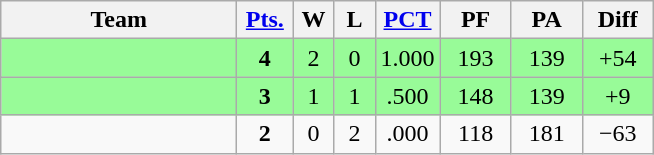<table class=wikitable>
<tr align=center>
<th width=150px>Team</th>
<th width=30px><a href='#'>Pts.</a></th>
<th width=20px>W</th>
<th width=20px>L</th>
<th><a href='#'>PCT</a></th>
<th width=40px>PF</th>
<th width=40px>PA</th>
<th width=40px>Diff</th>
</tr>
<tr align=center bgcolor="#98fb98">
<td align=left></td>
<td><strong>4</strong></td>
<td>2</td>
<td>0</td>
<td>1.000</td>
<td>193</td>
<td>139</td>
<td>+54</td>
</tr>
<tr align=center bgcolor="#98fb98">
<td align=left></td>
<td><strong>3</strong></td>
<td>1</td>
<td>1</td>
<td>.500</td>
<td>148</td>
<td>139</td>
<td>+9</td>
</tr>
<tr align=center>
<td align=left></td>
<td><strong>2</strong></td>
<td>0</td>
<td>2</td>
<td>.000</td>
<td>118</td>
<td>181</td>
<td>−63</td>
</tr>
</table>
